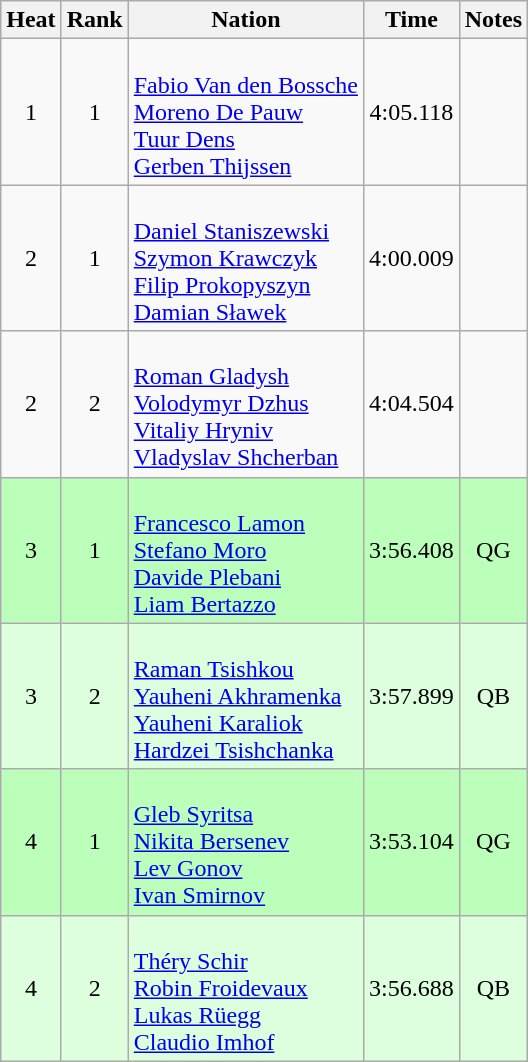<table class="wikitable sortable" style="text-align:center">
<tr>
<th>Heat</th>
<th>Rank</th>
<th>Nation</th>
<th>Time</th>
<th>Notes</th>
</tr>
<tr>
<td>1</td>
<td>1</td>
<td align=left><br><a href='#'>Fabio Van den Bossche</a><br><a href='#'>Moreno De Pauw</a><br><a href='#'>Tuur Dens</a><br><a href='#'>Gerben Thijssen</a></td>
<td>4:05.118</td>
<td></td>
</tr>
<tr>
<td>2</td>
<td>1</td>
<td align=left><br><a href='#'>Daniel Staniszewski</a><br><a href='#'>Szymon Krawczyk</a><br><a href='#'>Filip Prokopyszyn</a><br><a href='#'>Damian Sławek</a></td>
<td>4:00.009</td>
<td></td>
</tr>
<tr>
<td>2</td>
<td>2</td>
<td align=left><br><a href='#'>Roman Gladysh</a><br><a href='#'>Volodymyr Dzhus</a><br><a href='#'>Vitaliy Hryniv</a><br><a href='#'>Vladyslav Shcherban</a></td>
<td>4:04.504</td>
<td></td>
</tr>
<tr bgcolor=bbffbb>
<td>3</td>
<td>1</td>
<td align=left><br><a href='#'>Francesco Lamon</a><br><a href='#'>Stefano Moro</a><br><a href='#'>Davide Plebani</a><br><a href='#'>Liam Bertazzo</a></td>
<td>3:56.408</td>
<td>QG</td>
</tr>
<tr bgcolor=ddffdd>
<td>3</td>
<td>2</td>
<td align=left><br><a href='#'>Raman Tsishkou</a><br><a href='#'>Yauheni Akhramenka</a><br><a href='#'>Yauheni Karaliok</a><br><a href='#'>Hardzei Tsishchanka</a></td>
<td>3:57.899</td>
<td>QB</td>
</tr>
<tr bgcolor=bbffbb>
<td>4</td>
<td>1</td>
<td align=left><br><a href='#'>Gleb Syritsa</a><br><a href='#'>Nikita Bersenev</a><br><a href='#'>Lev Gonov</a><br><a href='#'>Ivan Smirnov</a></td>
<td>3:53.104</td>
<td>QG</td>
</tr>
<tr bgcolor=ddffdd>
<td>4</td>
<td>2</td>
<td align=left><br><a href='#'>Théry Schir</a><br><a href='#'>Robin Froidevaux</a><br><a href='#'>Lukas Rüegg</a><br><a href='#'>Claudio Imhof</a></td>
<td>3:56.688</td>
<td>QB</td>
</tr>
</table>
